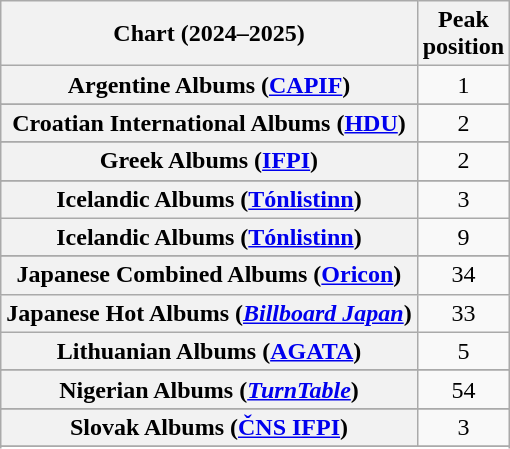<table class="wikitable sortable plainrowheaders" style="text-align:center">
<tr>
<th scope="col">Chart (2024–2025)</th>
<th scope="col">Peak<br>position</th>
</tr>
<tr>
<th scope="row">Argentine Albums (<a href='#'>CAPIF</a>)</th>
<td>1</td>
</tr>
<tr>
</tr>
<tr>
</tr>
<tr>
</tr>
<tr>
</tr>
<tr>
</tr>
<tr>
<th scope="row">Croatian International Albums (<a href='#'>HDU</a>)</th>
<td>2</td>
</tr>
<tr>
</tr>
<tr>
</tr>
<tr>
</tr>
<tr>
</tr>
<tr>
</tr>
<tr>
</tr>
<tr>
<th scope="row">Greek Albums (<a href='#'>IFPI</a>)</th>
<td>2</td>
</tr>
<tr>
</tr>
<tr>
<th scope="row">Icelandic Albums (<a href='#'>Tónlistinn</a>)</th>
<td>3</td>
</tr>
<tr>
<th scope="row">Icelandic Albums (<a href='#'>Tónlistinn</a>)<br></th>
<td>9</td>
</tr>
<tr>
</tr>
<tr>
</tr>
<tr>
</tr>
<tr>
<th scope="row">Japanese Combined Albums (<a href='#'>Oricon</a>)</th>
<td>34</td>
</tr>
<tr>
<th scope="row">Japanese Hot Albums (<em><a href='#'>Billboard Japan</a></em>)</th>
<td>33</td>
</tr>
<tr>
<th scope="row">Lithuanian Albums (<a href='#'>AGATA</a>)</th>
<td>5</td>
</tr>
<tr>
</tr>
<tr>
<th scope="row">Nigerian Albums (<a href='#'><em>TurnTable</em></a>)</th>
<td>54</td>
</tr>
<tr>
</tr>
<tr>
</tr>
<tr>
</tr>
<tr>
</tr>
<tr>
<th scope="row">Slovak Albums (<a href='#'>ČNS IFPI</a>)</th>
<td>3</td>
</tr>
<tr>
</tr>
<tr>
</tr>
<tr>
</tr>
<tr>
</tr>
<tr>
</tr>
</table>
